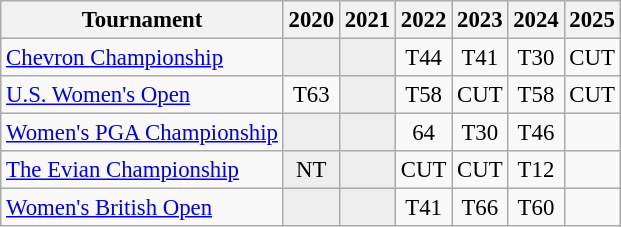<table class="wikitable" style="font-size:95%;text-align:center;">
<tr>
<th>Tournament</th>
<th>2020</th>
<th>2021</th>
<th>2022</th>
<th>2023</th>
<th>2024</th>
<th>2025</th>
</tr>
<tr>
<td align=left><a href='#'>Chevron Championship</a></td>
<td style="background:#eeeeee;"></td>
<td style="background:#eeeeee;"></td>
<td>T44</td>
<td>T41</td>
<td>T30</td>
<td>CUT</td>
</tr>
<tr>
<td align=left><a href='#'>U.S. Women's Open</a></td>
<td>T63</td>
<td style="background:#eeeeee;"></td>
<td>T58</td>
<td>CUT</td>
<td>T58</td>
<td>CUT</td>
</tr>
<tr>
<td align=left><a href='#'>Women's PGA Championship</a></td>
<td style="background:#eeeeee;"></td>
<td style="background:#eeeeee;"></td>
<td>64</td>
<td>T30</td>
<td>T46</td>
<td></td>
</tr>
<tr>
<td align=left><a href='#'>The Evian Championship</a></td>
<td style="background:#eeeeee;">NT</td>
<td style="background:#eeeeee;"></td>
<td>CUT</td>
<td>CUT</td>
<td>T12</td>
<td></td>
</tr>
<tr>
<td align=left><a href='#'>Women's British Open</a></td>
<td style="background:#eeeeee;"></td>
<td style="background:#eeeeee;"></td>
<td>T41</td>
<td>T66</td>
<td>T60</td>
<td></td>
</tr>
</table>
